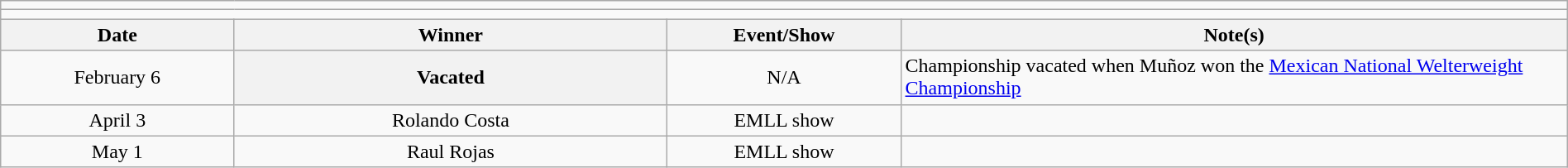<table class="wikitable" style="text-align:center; width:100%;">
<tr>
<td colspan=5></td>
</tr>
<tr>
<td colspan=5><strong></strong></td>
</tr>
<tr>
<th width=14%>Date</th>
<th width=26%>Winner</th>
<th width=14%>Event/Show</th>
<th width=40%>Note(s)</th>
</tr>
<tr>
<td>February 6</td>
<th>Vacated</th>
<td>N/A</td>
<td align=left>Championship vacated when Muñoz won the <a href='#'>Mexican National Welterweight Championship</a></td>
</tr>
<tr>
<td>April 3</td>
<td>Rolando Costa</td>
<td>EMLL show</td>
<td align=left></td>
</tr>
<tr>
<td>May 1</td>
<td>Raul Rojas</td>
<td>EMLL show</td>
<td align=left></td>
</tr>
</table>
